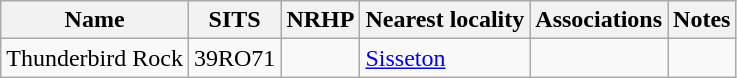<table class="wikitable sortable">
<tr>
<th scope="col">Name</th>
<th scope="col">SITS</th>
<th scope="col">NRHP</th>
<th scope="col">Nearest locality</th>
<th scope="col">Associations</th>
<th scope="col" class="unsortable">Notes</th>
</tr>
<tr>
<td>Thunderbird Rock</td>
<td>39RO71</td>
<td></td>
<td><a href='#'>Sisseton</a></td>
<td></td>
<td></td>
</tr>
</table>
